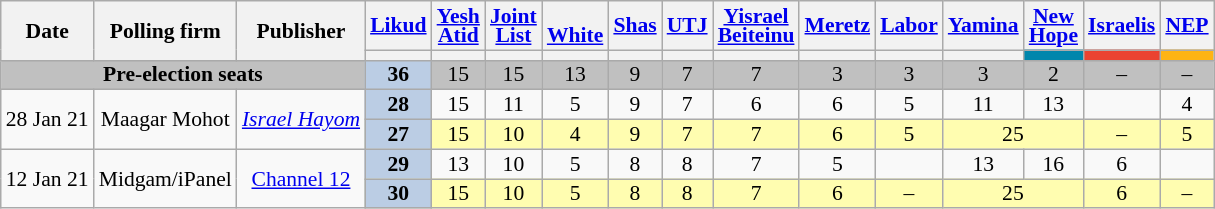<table class="wikitable sortable" style=text-align:center;font-size:90%;line-height:13px>
<tr>
<th rowspan=2>Date</th>
<th rowspan=2>Polling firm</th>
<th rowspan=2>Publisher</th>
<th><a href='#'>Likud</a></th>
<th><a href='#'>Yesh<br>Atid</a></th>
<th><a href='#'>Joint<br>List</a></th>
<th><a href='#'><br>White</a></th>
<th><a href='#'>Shas</a></th>
<th><a href='#'>UTJ</a></th>
<th><a href='#'>Yisrael<br>Beiteinu</a></th>
<th><a href='#'>Meretz</a></th>
<th><a href='#'>Labor</a></th>
<th><a href='#'>Yamina</a></th>
<th><a href='#'>New<br>Hope</a></th>
<th><a href='#'>Israelis</a></th>
<th><a href='#'>NEP</a></th>
</tr>
<tr>
<th style=background:></th>
<th style=background:></th>
<th style=background:></th>
<th style=background:></th>
<th style=background:></th>
<th style=background:></th>
<th style=background:></th>
<th style=background:></th>
<th style=background:></th>
<th style=background:></th>
<th style=background:#0086AC></th>
<th style=background:#EB4331></th>
<th style=background:#FEB414></th>
</tr>
<tr style=background:silver>
<td colspan=3><strong>Pre-election seats</strong></td>
<td style=background:#BBCDE4><strong>36</strong>	</td>
<td>15					</td>
<td>15					</td>
<td>13					</td>
<td>9					</td>
<td>7					</td>
<td>7					</td>
<td>3					</td>
<td>3					</td>
<td>3					</td>
<td>2					</td>
<td>–					</td>
<td>–					</td>
</tr>
<tr>
<td rowspan=2 data-sort-value=2021-01-28>28 Jan 21</td>
<td rowspan=2>Maagar Mohot</td>
<td rowspan=2><em><a href='#'>Israel Hayom</a></em></td>
<td style=background:#BBCDE4><strong>28</strong>	</td>
<td>15					</td>
<td>11					</td>
<td>5					</td>
<td>9					</td>
<td>7					</td>
<td>6					</td>
<td>6					</td>
<td>5					</td>
<td>11					</td>
<td>13					</td>
<td>			</td>
<td>4					</td>
</tr>
<tr style=background:#fffdb0>
<td style=background:#BBCDE4><strong>27</strong>	</td>
<td>15					</td>
<td>10					</td>
<td>4					</td>
<td>9					</td>
<td>7					</td>
<td>7					</td>
<td>6					</td>
<td>5					</td>
<td colspan=2>25				</td>
<td>–					</td>
<td>5					</td>
</tr>
<tr>
<td rowspan=2 data-sort-value=2021-01-12>12 Jan 21</td>
<td rowspan=2>Midgam/iPanel</td>
<td rowspan=2><a href='#'>Channel 12</a></td>
<td style=background:#BBCDE4><strong>29</strong>	</td>
<td>13					</td>
<td>10					</td>
<td>5					</td>
<td>8					</td>
<td>8					</td>
<td>7					</td>
<td>5					</td>
<td>			</td>
<td>13					</td>
<td>16					</td>
<td>6					</td>
<td>			</td>
</tr>
<tr style=background:#fffdb0>
<td style=background:#BBCDE4><strong>30</strong>	</td>
<td>15					</td>
<td>10					</td>
<td>5					</td>
<td>8					</td>
<td>8					</td>
<td>7					</td>
<td>6					</td>
<td>–					</td>
<td colspan=2>25				</td>
<td>6					</td>
<td>–					</td>
</tr>
</table>
